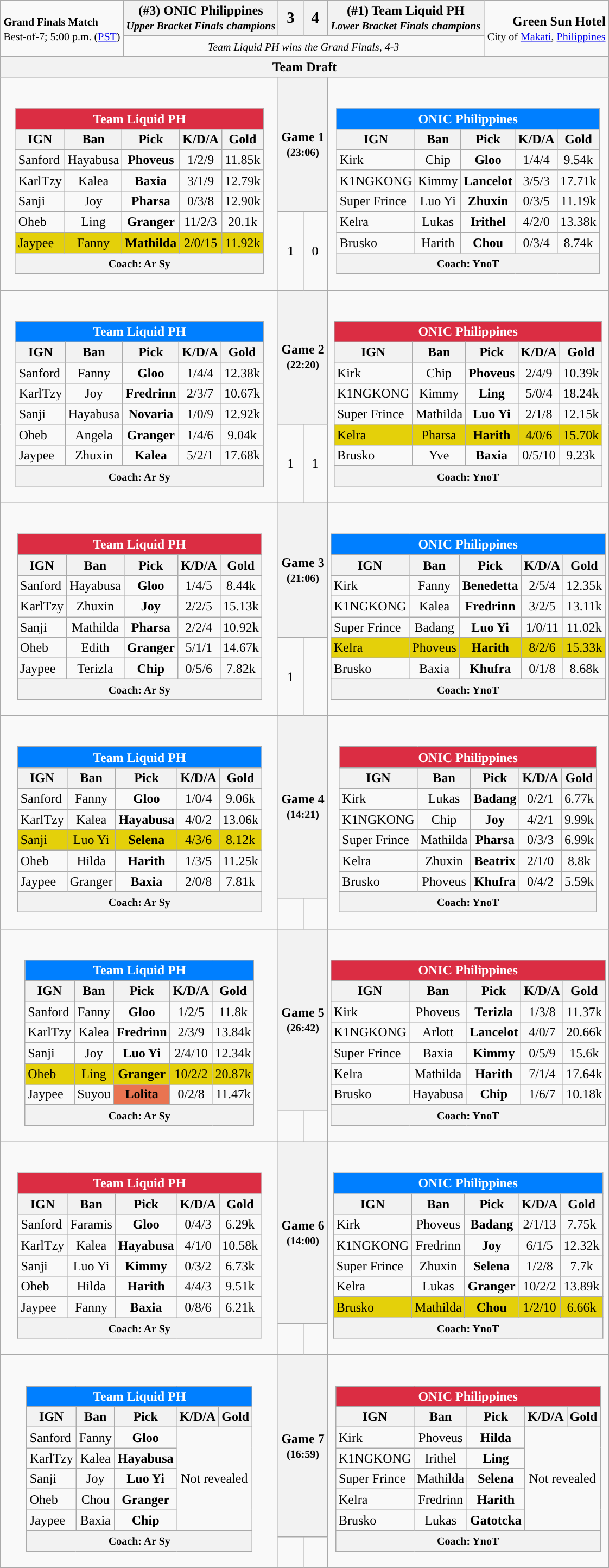<table class="wikitable mw-collapsible" style="margin-left:auto; margin-right:auto;">
<tr>
<td rowspan="2"><strong><small>Grand Finals Match</small></strong><br><small>Best-of-7; 5:00 p.m. (<a href='#'>PST</a>)</small></td>
<th>(#3) ONIC Philippines<br><small><em>Upper Bracket Finals</em></small> <em><small>champions</small></em></th>
<th><big>3</big></th>
<th><big>4</big></th>
<th>(#1) Team Liquid PH<br><em><small>Lower Bracket Finals</small></em> <em><small>champions</small></em></th>
<td rowspan="2" style="text-align:right;"><strong>Green Sun Hotel</strong><br><small>City of <a href='#'>Makati</a>, <a href='#'>Philippines</a></small></td>
</tr>
<tr>
<td colspan="4" style="text-align:center;"><em><small>Team Liquid PH wins the Grand Finals, 4-3</small></em></td>
</tr>
<tr>
<th colspan="6">Team Draft</th>
</tr>
<tr>
<td colspan="2" rowspan="2"><br><table class="wikitable" style="margin-left:auto; margin-right:auto;">
<tr>
<th colspan="5" style="background:#DB2D43; color:#FFFFFF;">Team Liquid PH</th>
</tr>
<tr>
<th>IGN</th>
<th>Ban</th>
<th>Pick</th>
<th>K/D/A</th>
<th>Gold</th>
</tr>
<tr>
<td>Sanford</td>
<td style="text-align:center;">Hayabusa</td>
<td style="text-align:center;"><strong>Phoveus</strong></td>
<td style="text-align:center;">1/2/9</td>
<td style="text-align:center;">11.85k</td>
</tr>
<tr>
<td>KarlTzy</td>
<td style="text-align:center;">Kalea</td>
<td style="text-align:center;"><strong>Baxia</strong></td>
<td style="text-align:center;">3/1/9</td>
<td style="text-align:center;">12.79k</td>
</tr>
<tr>
<td>Sanji</td>
<td style="text-align:center;">Joy</td>
<td style="text-align:center;"><strong>Pharsa</strong></td>
<td style="text-align:center;">0/3/8</td>
<td style="text-align:center;">12.90k</td>
</tr>
<tr>
<td>Oheb</td>
<td style="text-align:center;">Ling</td>
<td style="text-align:center;"><strong>Granger</strong></td>
<td style="text-align:center;">11/2/3</td>
<td style="text-align:center;">20.1k</td>
</tr>
<tr>
<td style="background:#E4D00A;">Jaypee</td>
<td style="text-align:center; background:#E4D00A;">Fanny</td>
<td style="text-align:center; background:#E4D00A;"><strong>Mathilda</strong></td>
<td style="text-align:center; background:#E4D00A;">2/0/15</td>
<td style="text-align:center; background:#E4D00A;">11.92k</td>
</tr>
<tr>
<th colspan="5"><small>Coach: Ar Sy</small></th>
</tr>
</table>
</td>
<th colspan="2">Game 1<br><small>(23:06)</small></th>
<td colspan="2" rowspan="2"><br><table class="wikitable" style="margin-left:auto; margin-right:auto;">
<tr>
<th colspan="5" style="background:#007FFF; color:#FFFFFF;">ONIC Philippines</th>
</tr>
<tr>
<th>IGN</th>
<th>Ban</th>
<th>Pick</th>
<th>K/D/A</th>
<th>Gold</th>
</tr>
<tr>
<td>Kirk</td>
<td style="text-align:center;">Chip</td>
<td style="text-align:center;"><strong>Gloo</strong></td>
<td style="text-align:center;">1/4/4</td>
<td style="text-align:center;">9.54k</td>
</tr>
<tr>
<td>K1NGKONG</td>
<td style="text-align:center;">Kimmy</td>
<td style="text-align:center;"><strong>Lancelot</strong></td>
<td style="text-align:center;">3/5/3</td>
<td style="text-align:center;">17.71k</td>
</tr>
<tr>
<td>Super Frince</td>
<td style="text-align:center;">Luo Yi</td>
<td style="text-align:center;"><strong>Zhuxin</strong></td>
<td style="text-align:center;">0/3/5</td>
<td style="text-align:center;">11.19k</td>
</tr>
<tr>
<td>Kelra</td>
<td style="text-align:center;">Lukas</td>
<td style="text-align:center;"><strong>Irithel</strong></td>
<td style="text-align:center;">4/2/0</td>
<td style="text-align:center;">13.38k</td>
</tr>
<tr>
<td>Brusko</td>
<td style="text-align:center;">Harith</td>
<td style="text-align:center;"><strong>Chou</strong></td>
<td style="text-align:center;">0/3/4</td>
<td style="text-align:center;">8.74k</td>
</tr>
<tr>
<th colspan="5"><small>Coach: YnoT</small></th>
</tr>
</table>
</td>
</tr>
<tr>
<td style="text-align:center;"><strong>1</strong></td>
<td style="text-align:center;">0</td>
</tr>
<tr>
<td colspan="2" rowspan="2"><br><table class="wikitable" style="margin-left:auto; margin-right:auto;">
<tr>
<th colspan="5" style="background:#007FFF; color:#FFFFFF; ">Team Liquid PH</th>
</tr>
<tr>
<th>IGN</th>
<th>Ban</th>
<th>Pick</th>
<th>K/D/A</th>
<th>Gold</th>
</tr>
<tr>
<td>Sanford</td>
<td style="text-align:center;">Fanny</td>
<td style="text-align:center;"><strong>Gloo</strong></td>
<td style="text-align:center;">1/4/4</td>
<td style="text-align:center;">12.38k</td>
</tr>
<tr>
<td>KarlTzy</td>
<td style="text-align:center;">Joy</td>
<td style="text-align:center;"><strong>Fredrinn</strong></td>
<td style="text-align:center;">2/3/7</td>
<td style="text-align:center;">10.67k</td>
</tr>
<tr>
<td>Sanji</td>
<td style="text-align:center;">Hayabusa</td>
<td style="text-align:center;"><strong>Novaria</strong></td>
<td style="text-align:center;">1/0/9</td>
<td style="text-align:center;">12.92k</td>
</tr>
<tr>
<td>Oheb</td>
<td style="text-align:center;">Angela</td>
<td style="text-align:center;"><strong>Granger</strong></td>
<td style="text-align:center;">1/4/6</td>
<td style="text-align:center;">9.04k</td>
</tr>
<tr>
<td>Jaypee</td>
<td style="text-align:center;">Zhuxin</td>
<td style="text-align:center;"><strong>Kalea</strong></td>
<td style="text-align:center;">5/2/1</td>
<td style="text-align:center;">17.68k</td>
</tr>
<tr>
<th colspan="5"><small>Coach: Ar Sy</small></th>
</tr>
</table>
</td>
<th colspan="2" style="text-align: center;">Game 2<br><small>(22:20)</small></th>
<td colspan="2" rowspan="2"><br><table class="wikitable" style="margin-left:auto; margin-right:auto;">
<tr>
<th colspan="5" style="background:#DB2D43; color:#FFFFFF; ">ONIC Philippines</th>
</tr>
<tr>
<th>IGN</th>
<th>Ban</th>
<th>Pick</th>
<th>K/D/A</th>
<th>Gold</th>
</tr>
<tr>
<td>Kirk</td>
<td style="text-align:center;">Chip</td>
<td style="text-align:center;"><strong>Phoveus</strong></td>
<td style="text-align:center;">2/4/9</td>
<td style="text-align:center;">10.39k</td>
</tr>
<tr>
<td>K1NGKONG</td>
<td style="text-align:center;">Kimmy</td>
<td style="text-align:center;"><strong>Ling</strong></td>
<td style="text-align:center;">5/0/4</td>
<td style="text-align:center;">18.24k</td>
</tr>
<tr>
<td>Super Frince</td>
<td style="text-align:center;">Mathilda</td>
<td style="text-align:center;"><strong>Luo Yi</strong></td>
<td style="text-align:center;">2/1/8</td>
<td style="text-align:center;">12.15k</td>
</tr>
<tr>
<td style="background:#E4D00A;">Kelra</td>
<td style="text-align:center; background:#E4D00A;">Pharsa</td>
<td style="text-align:center; background:#E4D00A;"><strong>Harith</strong></td>
<td style="text-align:center; background:#E4D00A;">4/0/6</td>
<td style="text-align:center; background:#E4D00A;">15.70k</td>
</tr>
<tr>
<td>Brusko</td>
<td style="text-align:center;">Yve</td>
<td style="text-align:center;"><strong>Baxia</strong></td>
<td style="text-align:center;">0/5/10</td>
<td style="text-align:center;">9.23k</td>
</tr>
<tr>
<th colspan="5"><small>Coach: YnoT</small></th>
</tr>
</table>
</td>
</tr>
<tr>
<td style="text-align:center;">1</td>
<td style="text-align:center;">1</td>
</tr>
<tr>
<td colspan="2" rowspan="2"><br><table class="wikitable" style="margin-left:auto; margin-right:auto;">
<tr>
<th colspan="5" style="background:#DB2D43; color:#FFFFFF; ">Team Liquid PH</th>
</tr>
<tr>
<th>IGN</th>
<th>Ban</th>
<th>Pick</th>
<th>K/D/A</th>
<th>Gold</th>
</tr>
<tr>
<td>Sanford</td>
<td style="text-align:center;">Hayabusa</td>
<td style="text-align:center;"><strong>Gloo</strong></td>
<td style="text-align:center;">1/4/5</td>
<td style="text-align:center;">8.44k</td>
</tr>
<tr>
<td>KarlTzy</td>
<td style="text-align:center;">Zhuxin</td>
<td style="text-align:center;"><strong>Joy</strong></td>
<td style="text-align:center;">2/2/5</td>
<td style="text-align:center;">15.13k</td>
</tr>
<tr>
<td>Sanji</td>
<td style="text-align:center;">Mathilda</td>
<td style="text-align:center;"><strong>Pharsa</strong></td>
<td style="text-align:center;">2/2/4</td>
<td style="text-align:center;">10.92k</td>
</tr>
<tr>
<td>Oheb</td>
<td style="text-align:center;">Edith</td>
<td style="text-align:center;"><strong>Granger</strong></td>
<td style="text-align:center;">5/1/1</td>
<td style="text-align:center;">14.67k</td>
</tr>
<tr>
<td>Jaypee</td>
<td style="text-align:center;">Terizla</td>
<td style="text-align:center;"><strong>Chip</strong></td>
<td style="text-align:center;">0/5/6</td>
<td style="text-align:center;">7.82k</td>
</tr>
<tr>
<th colspan="5"><small>Coach: Ar Sy</small></th>
</tr>
</table>
</td>
<th colspan="2">Game 3<br><small>(21:06)</small></th>
<td colspan="2" rowspan="2"><br><table class="wikitable" style="margin-left:auto; margin-right:auto;">
<tr>
<th colspan="5" style="background:#007FFF; color:#FFFFFF; ">ONIC Philippines</th>
</tr>
<tr>
<th>IGN</th>
<th>Ban</th>
<th>Pick</th>
<th>K/D/A</th>
<th>Gold</th>
</tr>
<tr>
<td>Kirk</td>
<td style="text-align:center;">Fanny</td>
<td style="text-align:center;"><strong>Benedetta</strong></td>
<td style="text-align:center;">2/5/4</td>
<td style="text-align:center;">12.35k</td>
</tr>
<tr>
<td>K1NGKONG</td>
<td style="text-align:center;">Kalea</td>
<td style="text-align:center;"><strong>Fredrinn</strong></td>
<td style="text-align:center;">3/2/5</td>
<td style="text-align:center;">13.11k</td>
</tr>
<tr>
<td>Super Frince</td>
<td style="text-align:center;">Badang</td>
<td style="text-align:center;"><strong>Luo Yi</strong></td>
<td style="text-align:center;">1/0/11</td>
<td style="text-align:center;">11.02k</td>
</tr>
<tr>
<td style="background:#E4D00A;">Kelra</td>
<td style="text-align:center; background:#E4D00A;">Phoveus</td>
<td style="text-align:center;background:#E4D00A;"><strong>Harith</strong></td>
<td style="text-align:center;background:#E4D00A;">8/2/6</td>
<td style="text-align:center;background:#E4D00A;">15.33k</td>
</tr>
<tr>
<td>Brusko</td>
<td style="text-align:center;">Baxia</td>
<td style="text-align:center;"><strong>Khufra</strong></td>
<td style="text-align:center;">0/1/8</td>
<td style="text-align:center;">8.68k</td>
</tr>
<tr>
<th colspan="5"><small>Coach: YnoT</small></th>
</tr>
</table>
</td>
</tr>
<tr>
<td style="text-align:center;">1</td>
<td style="text-align:center;"></td>
</tr>
<tr>
<td colspan="2" rowspan="2"><br><table class="wikitable" style="margin-left:auto; margin-right:auto;">
<tr>
<th colspan="5" style="background:#007FFF; color:#FFFFFF; ">Team Liquid PH</th>
</tr>
<tr>
<th>IGN</th>
<th>Ban</th>
<th>Pick</th>
<th>K/D/A</th>
<th>Gold</th>
</tr>
<tr>
<td>Sanford</td>
<td style="text-align:center;">Fanny</td>
<td style="text-align:center;"><strong>Gloo</strong></td>
<td style="text-align:center;">1/0/4</td>
<td style="text-align:center;">9.06k</td>
</tr>
<tr>
<td>KarlTzy</td>
<td style="text-align:center;">Kalea</td>
<td style="text-align:center;"><strong>Hayabusa</strong></td>
<td style="text-align:center;">4/0/2</td>
<td style="text-align:center;">13.06k</td>
</tr>
<tr>
<td style="background:#E4D00A;">Sanji</td>
<td style="text-align:center; background:#E4D00A;">Luo Yi</td>
<td style="text-align:center; background:#E4D00A;"><strong>Selena</strong></td>
<td style="text-align:center; background:#E4D00A;">4/3/6</td>
<td style="text-align:center; background:#E4D00A;">8.12k</td>
</tr>
<tr>
<td>Oheb</td>
<td style="text-align:center;">Hilda</td>
<td style="text-align:center;"><strong>Harith</strong></td>
<td style="text-align:center;">1/3/5</td>
<td style="text-align:center;">11.25k</td>
</tr>
<tr>
<td>Jaypee</td>
<td style="text-align:center;">Granger</td>
<td style="text-align:center;"><strong>Baxia</strong></td>
<td style="text-align:center;">2/0/8</td>
<td style="text-align:center;">7.81k</td>
</tr>
<tr>
<th colspan="5"><small>Coach: Ar Sy</small></th>
</tr>
</table>
</td>
<th colspan="2" style="text-align: center;">Game 4<br><small>(14:21)</small></th>
<td colspan="2" rowspan="2"><br><table class="wikitable" style="margin-left:auto; margin-right:auto;">
<tr>
<th colspan="5" style="background:#DB2D43; color:#FFFFFF; ">ONIC Philippines</th>
</tr>
<tr>
<th>IGN</th>
<th>Ban</th>
<th>Pick</th>
<th>K/D/A</th>
<th>Gold</th>
</tr>
<tr>
<td>Kirk</td>
<td style="text-align:center;">Lukas</td>
<td style="text-align:center;"><strong>Badang</strong></td>
<td style="text-align:center;">0/2/1</td>
<td style="text-align:center;">6.77k</td>
</tr>
<tr>
<td>K1NGKONG</td>
<td style="text-align:center;">Chip</td>
<td style="text-align:center;"><strong>Joy</strong></td>
<td style="text-align:center;">4/2/1</td>
<td style="text-align:center;">9.99k</td>
</tr>
<tr>
<td>Super Frince</td>
<td style="text-align:center;">Mathilda</td>
<td style="text-align:center;"><strong>Pharsa</strong></td>
<td style="text-align:center;">0/3/3</td>
<td style="text-align:center;">6.99k</td>
</tr>
<tr>
<td>Kelra</td>
<td style="text-align:center;">Zhuxin</td>
<td style="text-align:center;"><strong>Beatrix</strong></td>
<td style="text-align:center;">2/1/0</td>
<td style="text-align:center;">8.8k</td>
</tr>
<tr>
<td>Brusko</td>
<td style="text-align:center;">Phoveus</td>
<td style="text-align:center;"><strong>Khufra</strong></td>
<td style="text-align:center;">0/4/2</td>
<td style="text-align:center;">5.59k</td>
</tr>
<tr>
<th colspan="5"><small>Coach: YnoT</small></th>
</tr>
</table>
</td>
</tr>
<tr>
<td></td>
<td></td>
</tr>
<tr>
<td colspan="2" rowspan="2"><br><table class="wikitable" style="margin-left:auto; margin-right:auto;">
<tr>
<th colspan="5" style="background:#007FFF; color:#FFFFFF; ">Team Liquid PH</th>
</tr>
<tr>
<th>IGN</th>
<th>Ban</th>
<th>Pick</th>
<th>K/D/A</th>
<th>Gold</th>
</tr>
<tr>
<td>Sanford</td>
<td style="text-align:center;">Fanny</td>
<td style="text-align:center;"><strong>Gloo</strong></td>
<td style="text-align:center;">1/2/5</td>
<td style="text-align:center;">11.8k</td>
</tr>
<tr>
<td>KarlTzy</td>
<td style="text-align:center;">Kalea</td>
<td style="text-align:center;"><strong>Fredrinn</strong></td>
<td style="text-align:center;">2/3/9</td>
<td style="text-align:center;">13.84k</td>
</tr>
<tr>
<td>Sanji</td>
<td style="text-align:center; ">Joy</td>
<td style="text-align:center; "><strong>Luo Yi</strong></td>
<td style="text-align:center; ">2/4/10</td>
<td style="text-align:center; ">12.34k</td>
</tr>
<tr>
<td style="background:#E4D00A;">Oheb</td>
<td style="text-align:center; background:#E4D00A;">Ling</td>
<td style="text-align:center; background:#E4D00A;"><strong>Granger</strong></td>
<td style="text-align:center; background:#E4D00A;">10/2/2</td>
<td style="text-align:center; background:#E4D00A;">20.87k</td>
</tr>
<tr>
<td>Jaypee</td>
<td style="text-align:center;">Suyou</td>
<td style="text-align:center; background:#E97451;"><strong>Lolita</strong></td>
<td style="text-align:center;">0/2/8</td>
<td style="text-align:center;">11.47k</td>
</tr>
<tr>
<th colspan="5"><small>Coach: Ar Sy</small></th>
</tr>
</table>
</td>
<th colspan="2">Game 5<br><small>(26:42)</small></th>
<td colspan="2" rowspan="2"><br><table class="wikitable" style="margin-left:auto; margin-right:auto;">
<tr>
<th colspan="5" style="background:#DB2D43; color:#FFFFFF; ">ONIC Philippines</th>
</tr>
<tr>
<th>IGN</th>
<th>Ban</th>
<th>Pick</th>
<th>K/D/A</th>
<th>Gold</th>
</tr>
<tr>
<td>Kirk</td>
<td style="text-align:center;">Phoveus</td>
<td style="text-align:center;"><strong>Terizla</strong></td>
<td style="text-align:center;">1/3/8</td>
<td style="text-align:center;">11.37k</td>
</tr>
<tr>
<td>K1NGKONG</td>
<td style="text-align:center;">Arlott</td>
<td style="text-align:center;"><strong>Lancelot</strong></td>
<td style="text-align:center;">4/0/7</td>
<td style="text-align:center;">20.66k</td>
</tr>
<tr>
<td>Super Frince</td>
<td style="text-align:center;">Baxia</td>
<td style="text-align:center;"><strong>Kimmy</strong></td>
<td style="text-align:center;">0/5/9</td>
<td style="text-align:center;">15.6k</td>
</tr>
<tr>
<td>Kelra</td>
<td style="text-align:center;">Mathilda</td>
<td style="text-align:center;"><strong>Harith</strong></td>
<td style="text-align:center;">7/1/4</td>
<td style="text-align:center;">17.64k</td>
</tr>
<tr>
<td>Brusko</td>
<td style="text-align:center;">Hayabusa</td>
<td style="text-align:center;"><strong>Chip</strong></td>
<td style="text-align:center;">1/6/7</td>
<td style="text-align:center;">10.18k</td>
</tr>
<tr>
<th colspan="5"><small>Coach: YnoT</small></th>
</tr>
</table>
</td>
</tr>
<tr>
<td></td>
<td></td>
</tr>
<tr>
<td colspan="2" rowspan="2"><br><table class="wikitable" style="margin-left:auto; margin-right:auto;">
<tr>
<th colspan="5" style="background:#DB2D43; color:#FFFFFF; ">Team Liquid PH</th>
</tr>
<tr>
<th>IGN</th>
<th>Ban</th>
<th>Pick</th>
<th>K/D/A</th>
<th>Gold</th>
</tr>
<tr>
<td>Sanford</td>
<td style="text-align:center;">Faramis</td>
<td style="text-align:center;"><strong>Gloo</strong></td>
<td style="text-align:center;">0/4/3</td>
<td style="text-align:center;">6.29k</td>
</tr>
<tr>
<td>KarlTzy</td>
<td style="text-align:center;">Kalea</td>
<td style="text-align:center;"><strong>Hayabusa</strong></td>
<td style="text-align:center;">4/1/0</td>
<td style="text-align:center;">10.58k</td>
</tr>
<tr>
<td>Sanji</td>
<td style="text-align:center;">Luo Yi</td>
<td style="text-align:center;"><strong>Kimmy</strong></td>
<td style="text-align:center;">0/3/2</td>
<td style="text-align:center;">6.73k</td>
</tr>
<tr>
<td>Oheb</td>
<td style="text-align:center;">Hilda</td>
<td style="text-align:center;"><strong>Harith</strong></td>
<td style="text-align:center;">4/4/3</td>
<td style="text-align:center;">9.51k</td>
</tr>
<tr>
<td>Jaypee</td>
<td style="text-align:center;">Fanny</td>
<td style="text-align:center;"><strong>Baxia</strong></td>
<td style="text-align:center;">0/8/6</td>
<td style="text-align:center;">6.21k</td>
</tr>
<tr>
<th colspan="5"><small>Coach: Ar Sy</small></th>
</tr>
</table>
</td>
<th colspan="2">Game 6<br><small>(14:00)</small></th>
<td colspan="2" rowspan="2"><br><table class="wikitable" style="margin-left:auto; margin-right:auto;">
<tr>
<th colspan="5" style="background:#007FFF; color:#FFFFFF; ">ONIC Philippines</th>
</tr>
<tr>
<th>IGN</th>
<th>Ban</th>
<th>Pick</th>
<th>K/D/A</th>
<th>Gold</th>
</tr>
<tr>
<td>Kirk</td>
<td style="text-align:center;">Phoveus</td>
<td style="text-align:center;"><strong>Badang</strong></td>
<td style="text-align:center;">2/1/13</td>
<td style="text-align:center;">7.75k</td>
</tr>
<tr>
<td>K1NGKONG</td>
<td style="text-align:center;">Fredrinn</td>
<td style="text-align:center;"><strong>Joy</strong></td>
<td style="text-align:center;">6/1/5</td>
<td style="text-align:center;">12.32k</td>
</tr>
<tr>
<td>Super Frince</td>
<td style="text-align:center;">Zhuxin</td>
<td style="text-align:center;"><strong>Selena</strong></td>
<td style="text-align:center;">1/2/8</td>
<td style="text-align:center;">7.7k</td>
</tr>
<tr>
<td>Kelra</td>
<td style="text-align:center;">Lukas</td>
<td style="text-align:center;"><strong>Granger</strong></td>
<td style="text-align:center;">10/2/2</td>
<td style="text-align:center;">13.89k</td>
</tr>
<tr>
<td style="background:#E4D00A;">Brusko</td>
<td style="text-align:center;background:#E4D00A;">Mathilda</td>
<td style="text-align:center;background:#E4D00A;"><strong>Chou</strong></td>
<td style="text-align:center;background:#E4D00A;">1/2/10</td>
<td style="text-align:center;background:#E4D00A;">6.66k</td>
</tr>
<tr>
<th colspan="5"><small>Coach: YnoT</small></th>
</tr>
</table>
</td>
</tr>
<tr>
<td></td>
<td></td>
</tr>
<tr>
<td colspan="2" rowspan="2"><br><table class="wikitable" style="margin-left:auto; margin-right:auto;">
<tr>
<th colspan="5" style="background:#007FFF; color:#FFFFFF; ">Team Liquid PH</th>
</tr>
<tr>
<th>IGN</th>
<th>Ban</th>
<th>Pick</th>
<th>K/D/A</th>
<th>Gold</th>
</tr>
<tr>
<td>Sanford</td>
<td style="text-align:center;">Fanny</td>
<td style="text-align:center;"><strong>Gloo</strong></td>
<td colspan="2" rowspan="5" style="text-align:center;">Not revealed</td>
</tr>
<tr>
<td>KarlTzy</td>
<td style="text-align:center;">Kalea</td>
<td style="text-align:center;"><strong>Hayabusa</strong></td>
</tr>
<tr>
<td>Sanji</td>
<td style="text-align:center; ">Joy</td>
<td style="text-align:center; "><strong>Luo Yi</strong></td>
</tr>
<tr>
<td>Oheb</td>
<td style="text-align:center;">Chou</td>
<td style="text-align:center;"><strong>Granger</strong></td>
</tr>
<tr>
<td>Jaypee</td>
<td style="text-align:center;">Baxia</td>
<td style="text-align:center;"><strong>Chip</strong></td>
</tr>
<tr>
<th colspan="5"><small>Coach: Ar Sy</small></th>
</tr>
</table>
</td>
<th colspan="2">Game 7<br><small>(16:59)</small></th>
<td colspan="2" rowspan="2"><br><table class="wikitable" style="margin-left:auto; margin-right:auto;">
<tr>
<th colspan="5" style="background:#DB2D43; color:#FFFFFF; ">ONIC Philippines</th>
</tr>
<tr>
<th>IGN</th>
<th>Ban</th>
<th>Pick</th>
<th>K/D/A</th>
<th>Gold</th>
</tr>
<tr>
<td>Kirk</td>
<td style="text-align:center;">Phoveus</td>
<td style="text-align:center;"><strong>Hilda</strong></td>
<td colspan="2" rowspan="5" style="text-align:center;">Not revealed</td>
</tr>
<tr>
<td>K1NGKONG</td>
<td style="text-align:center;">Irithel</td>
<td style="text-align:center;"><strong>Ling</strong></td>
</tr>
<tr>
<td>Super Frince</td>
<td style="text-align:center;">Mathilda</td>
<td style="text-align:center;"><strong>Selena</strong></td>
</tr>
<tr>
<td>Kelra</td>
<td style="text-align:center;">Fredrinn</td>
<td style="text-align:center;"><strong>Harith</strong></td>
</tr>
<tr>
<td>Brusko</td>
<td style="text-align:center;">Lukas</td>
<td style="text-align:center;"><strong>Gatotcka</strong></td>
</tr>
<tr>
<th colspan="5"><small>Coach: YnoT</small></th>
</tr>
</table>
</td>
</tr>
<tr>
<td></td>
<td></td>
</tr>
</table>
